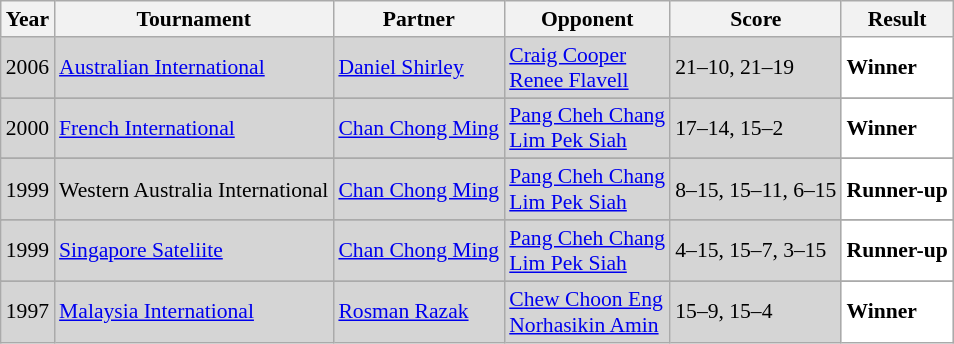<table class="sortable wikitable" style="font-size: 90%;">
<tr>
<th>Year</th>
<th>Tournament</th>
<th>Partner</th>
<th>Opponent</th>
<th>Score</th>
<th>Result</th>
</tr>
<tr style="background:#D5D5D5">
<td align="center">2006</td>
<td align="left"><a href='#'>Australian International</a></td>
<td align="left"> <a href='#'>Daniel Shirley</a></td>
<td align="left"> <a href='#'>Craig Cooper</a> <br>  <a href='#'>Renee Flavell</a></td>
<td align="left">21–10, 21–19</td>
<td style="text-align:left; background:white"> <strong>Winner</strong></td>
</tr>
<tr>
</tr>
<tr style="background:#D5D5D5">
<td align="center">2000</td>
<td align="left"><a href='#'>French International</a></td>
<td align="left"> <a href='#'>Chan Chong Ming</a></td>
<td align="left"> <a href='#'>Pang Cheh Chang</a> <br>  <a href='#'>Lim Pek Siah</a></td>
<td align="left">17–14, 15–2</td>
<td style="text-align:left; background:white"> <strong>Winner</strong></td>
</tr>
<tr>
</tr>
<tr style="background:#D5D5D5">
<td align="center">1999</td>
<td align="left">Western Australia International</td>
<td align="left"> <a href='#'>Chan Chong Ming</a></td>
<td align="left"> <a href='#'>Pang Cheh Chang</a> <br>  <a href='#'>Lim Pek Siah</a></td>
<td align="left">8–15, 15–11, 6–15</td>
<td style="text-align:left; background:white"> <strong>Runner-up</strong></td>
</tr>
<tr>
</tr>
<tr style="background:#D5D5D5">
<td align="center">1999</td>
<td align="left"><a href='#'>Singapore Sateliite</a></td>
<td align="left"> <a href='#'>Chan Chong Ming</a></td>
<td align="left"> <a href='#'>Pang Cheh Chang</a> <br>  <a href='#'>Lim Pek Siah</a></td>
<td align="left">4–15, 15–7, 3–15</td>
<td style="text-align:left; background:white"> <strong>Runner-up</strong></td>
</tr>
<tr>
</tr>
<tr style="background:#D5D5D5">
<td align="center">1997</td>
<td align="left"><a href='#'>Malaysia International</a></td>
<td align="left"> <a href='#'>Rosman Razak</a></td>
<td align="left"> <a href='#'>Chew Choon Eng</a> <br>  <a href='#'>Norhasikin Amin</a></td>
<td align="left">15–9, 15–4</td>
<td style="text-align:left; background:white"> <strong>Winner</strong></td>
</tr>
</table>
